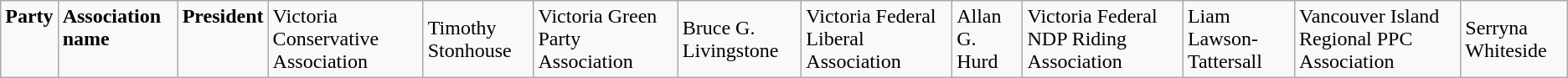<table class="wikitable">
<tr>
<td colspan="2" rowspan="1" align="left" valign="top"><strong>Party</strong></td>
<td valign="top"><strong>Association name</strong></td>
<td valign="top"><strong>President</strong><br></td>
<td>Victoria Conservative Association</td>
<td>Timothy Stonhouse<br></td>
<td>Victoria Green Party Association</td>
<td>Bruce G. Livingstone<br></td>
<td>Victoria Federal Liberal Association</td>
<td>Allan G. Hurd<br></td>
<td>Victoria Federal NDP Riding Association</td>
<td>Liam Lawson-Tattersall<br></td>
<td>Vancouver Island Regional PPC Association</td>
<td>Serryna Whiteside</td>
</tr>
</table>
